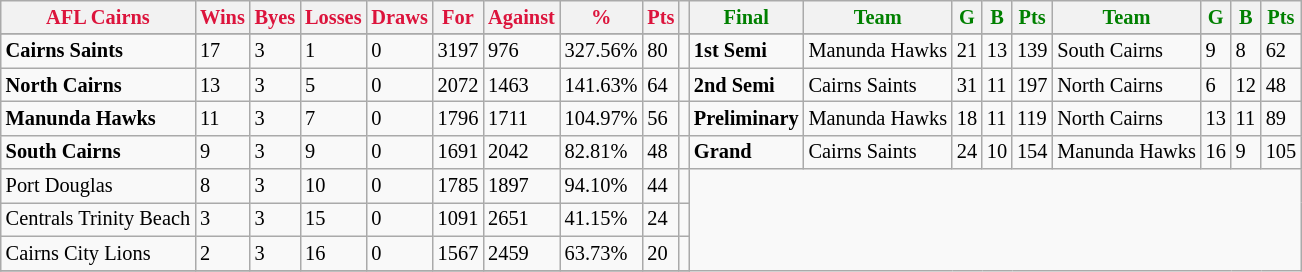<table style="font-size: 85%; text-align: left;" class="wikitable">
<tr>
<th style="color:crimson">AFL Cairns</th>
<th style="color:crimson">Wins</th>
<th style="color:crimson">Byes</th>
<th style="color:crimson">Losses</th>
<th style="color:crimson">Draws</th>
<th style="color:crimson">For</th>
<th style="color:crimson">Against</th>
<th style="color:crimson">%</th>
<th style="color:crimson">Pts</th>
<th></th>
<th style="color:green">Final</th>
<th style="color:green">Team</th>
<th style="color:green">G</th>
<th style="color:green">B</th>
<th style="color:green">Pts</th>
<th style="color:green">Team</th>
<th style="color:green">G</th>
<th style="color:green">B</th>
<th style="color:green">Pts</th>
</tr>
<tr>
</tr>
<tr>
</tr>
<tr>
<td><strong>	Cairns Saints	</strong></td>
<td>17</td>
<td>3</td>
<td>1</td>
<td>0</td>
<td>3197</td>
<td>976</td>
<td>327.56%</td>
<td>80</td>
<td></td>
<td><strong>1st Semi</strong></td>
<td>Manunda Hawks</td>
<td>21</td>
<td>13</td>
<td>139</td>
<td>South Cairns</td>
<td>9</td>
<td>8</td>
<td>62</td>
</tr>
<tr>
<td><strong>	North Cairns	</strong></td>
<td>13</td>
<td>3</td>
<td>5</td>
<td>0</td>
<td>2072</td>
<td>1463</td>
<td>141.63%</td>
<td>64</td>
<td></td>
<td><strong>2nd Semi</strong></td>
<td>Cairns Saints</td>
<td>31</td>
<td>11</td>
<td>197</td>
<td>North Cairns</td>
<td>6</td>
<td>12</td>
<td>48</td>
</tr>
<tr>
<td><strong>	Manunda Hawks	</strong></td>
<td>11</td>
<td>3</td>
<td>7</td>
<td>0</td>
<td>1796</td>
<td>1711</td>
<td>104.97%</td>
<td>56</td>
<td></td>
<td><strong>Preliminary</strong></td>
<td>Manunda Hawks</td>
<td>18</td>
<td>11</td>
<td>119</td>
<td>North Cairns</td>
<td>13</td>
<td>11</td>
<td>89</td>
</tr>
<tr>
<td><strong>	South Cairns	</strong></td>
<td>9</td>
<td>3</td>
<td>9</td>
<td>0</td>
<td>1691</td>
<td>2042</td>
<td>82.81%</td>
<td>48</td>
<td></td>
<td><strong>Grand</strong></td>
<td>Cairns Saints</td>
<td>24</td>
<td>10</td>
<td>154</td>
<td>Manunda Hawks</td>
<td>16</td>
<td>9</td>
<td>105</td>
</tr>
<tr>
<td>Port Douglas</td>
<td>8</td>
<td>3</td>
<td>10</td>
<td>0</td>
<td>1785</td>
<td>1897</td>
<td>94.10%</td>
<td>44</td>
<td></td>
</tr>
<tr>
<td>Centrals Trinity Beach</td>
<td>3</td>
<td>3</td>
<td>15</td>
<td>0</td>
<td>1091</td>
<td>2651</td>
<td>41.15%</td>
<td>24</td>
<td></td>
</tr>
<tr>
<td>Cairns City Lions</td>
<td>2</td>
<td>3</td>
<td>16</td>
<td>0</td>
<td>1567</td>
<td>2459</td>
<td>63.73%</td>
<td>20</td>
<td></td>
</tr>
<tr>
</tr>
</table>
